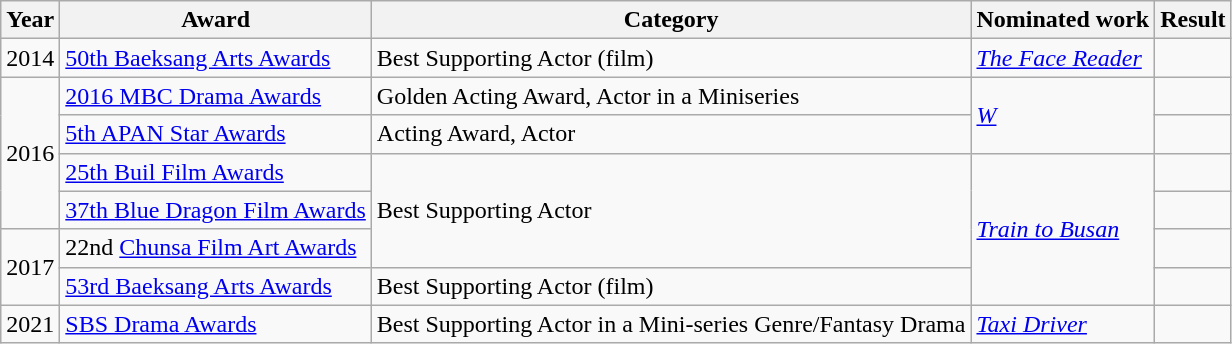<table class="wikitable sortable">
<tr>
<th>Year</th>
<th>Award</th>
<th>Category</th>
<th>Nominated work</th>
<th>Result</th>
</tr>
<tr>
<td>2014</td>
<td><a href='#'>50th Baeksang Arts Awards</a></td>
<td>Best Supporting Actor (film)</td>
<td><em><a href='#'>The Face Reader</a></em></td>
<td></td>
</tr>
<tr>
<td rowspan=4>2016</td>
<td><a href='#'>2016 MBC Drama Awards</a></td>
<td>Golden Acting Award, Actor in a Miniseries</td>
<td rowspan=2><em><a href='#'>W</a></em></td>
<td></td>
</tr>
<tr>
<td><a href='#'>5th APAN Star Awards</a></td>
<td>Acting Award, Actor</td>
<td></td>
</tr>
<tr>
<td><a href='#'>25th Buil Film Awards</a></td>
<td rowspan=3>Best Supporting Actor</td>
<td rowspan=4><em><a href='#'>Train to Busan</a></em></td>
<td></td>
</tr>
<tr>
<td><a href='#'>37th Blue Dragon Film Awards</a></td>
<td></td>
</tr>
<tr>
<td rowspan=2>2017</td>
<td>22nd <a href='#'>Chunsa Film Art Awards</a></td>
<td></td>
</tr>
<tr>
<td><a href='#'>53rd Baeksang Arts Awards</a></td>
<td>Best Supporting Actor (film)</td>
<td></td>
</tr>
<tr>
<td>2021</td>
<td><a href='#'>SBS Drama Awards</a></td>
<td>Best Supporting Actor in a Mini-series Genre/Fantasy Drama</td>
<td><em><a href='#'>Taxi Driver</a></em></td>
<td></td>
</tr>
</table>
